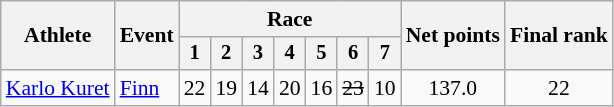<table class="wikitable" style="font-size:90%">
<tr>
<th rowspan="2">Athlete</th>
<th rowspan="2">Event</th>
<th colspan=7>Race</th>
<th rowspan=2>Net points</th>
<th rowspan=2>Final rank</th>
</tr>
<tr style="font-size:95%">
<th>1</th>
<th>2</th>
<th>3</th>
<th>4</th>
<th>5</th>
<th>6</th>
<th>7</th>
</tr>
<tr align=center>
<td align=left><a href='#'>Karlo Kuret</a></td>
<td align=left><a href='#'>Finn</a></td>
<td>22</td>
<td>19</td>
<td>14</td>
<td>20</td>
<td>16</td>
<td><s>23</s></td>
<td>10</td>
<td>137.0</td>
<td>22</td>
</tr>
</table>
